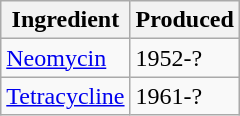<table class="wikitable">
<tr>
<th>Ingredient</th>
<th>Produced</th>
</tr>
<tr>
<td><a href='#'>Neomycin</a></td>
<td>1952-?</td>
</tr>
<tr>
<td><a href='#'>Tetracycline</a></td>
<td>1961-?</td>
</tr>
</table>
